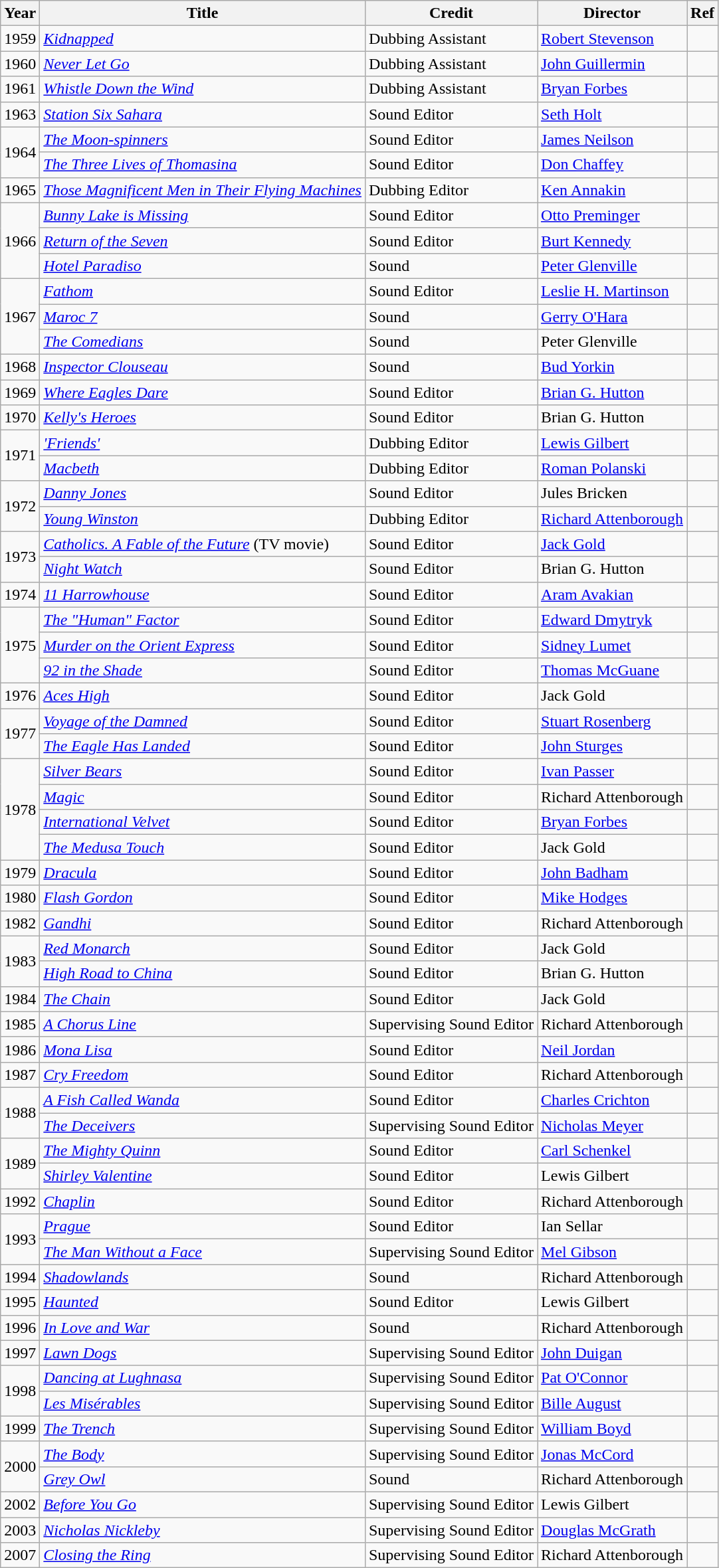<table class="wikitable">
<tr>
<th>Year</th>
<th>Title</th>
<th>Credit</th>
<th>Director</th>
<th>Ref</th>
</tr>
<tr>
<td>1959</td>
<td><em><a href='#'>Kidnapped</a></em></td>
<td>Dubbing Assistant</td>
<td><a href='#'>Robert Stevenson</a></td>
<td></td>
</tr>
<tr>
<td>1960</td>
<td><em><a href='#'>Never Let Go</a></em></td>
<td>Dubbing Assistant</td>
<td><a href='#'>John Guillermin</a></td>
<td></td>
</tr>
<tr>
<td>1961</td>
<td><em><a href='#'>Whistle Down the Wind</a></em></td>
<td>Dubbing Assistant</td>
<td><a href='#'>Bryan Forbes</a></td>
<td></td>
</tr>
<tr>
<td>1963</td>
<td><em><a href='#'>Station Six Sahara</a></em></td>
<td>Sound Editor</td>
<td><a href='#'>Seth Holt</a></td>
<td></td>
</tr>
<tr>
<td rowspan="2">1964</td>
<td><em><a href='#'>The Moon-spinners</a></em></td>
<td>Sound Editor</td>
<td><a href='#'>James Neilson</a></td>
<td></td>
</tr>
<tr>
<td><em><a href='#'>The Three Lives of Thomasina</a></em></td>
<td>Sound Editor</td>
<td><a href='#'>Don Chaffey</a></td>
<td></td>
</tr>
<tr>
<td>1965</td>
<td><em><a href='#'>Those Magnificent Men in Their Flying Machines</a></em></td>
<td>Dubbing Editor</td>
<td><a href='#'>Ken Annakin</a></td>
<td></td>
</tr>
<tr>
<td rowspan="3">1966</td>
<td><em><a href='#'>Bunny Lake is Missing</a></em></td>
<td>Sound Editor</td>
<td><a href='#'>Otto Preminger</a></td>
<td></td>
</tr>
<tr>
<td><em><a href='#'>Return of the Seven</a></em></td>
<td>Sound Editor</td>
<td><a href='#'>Burt Kennedy</a></td>
<td></td>
</tr>
<tr>
<td><em><a href='#'>Hotel Paradiso</a></em></td>
<td>Sound</td>
<td><a href='#'>Peter Glenville</a></td>
<td></td>
</tr>
<tr>
<td rowspan="3">1967</td>
<td><em><a href='#'>Fathom</a></em></td>
<td>Sound Editor</td>
<td><a href='#'>Leslie H. Martinson</a></td>
<td></td>
</tr>
<tr>
<td><em><a href='#'>Maroc 7</a></em></td>
<td>Sound</td>
<td><a href='#'>Gerry O'Hara</a></td>
<td></td>
</tr>
<tr>
<td><em><a href='#'>The Comedians</a></em></td>
<td>Sound</td>
<td>Peter Glenville</td>
<td></td>
</tr>
<tr>
<td>1968</td>
<td><em><a href='#'>Inspector Clouseau</a></em></td>
<td>Sound</td>
<td><a href='#'>Bud Yorkin</a></td>
<td></td>
</tr>
<tr>
<td>1969</td>
<td><em><a href='#'>Where Eagles Dare</a></em></td>
<td>Sound Editor</td>
<td><a href='#'>Brian G. Hutton</a></td>
<td></td>
</tr>
<tr>
<td>1970</td>
<td><em><a href='#'>Kelly's Heroes</a></em></td>
<td>Sound Editor</td>
<td>Brian G. Hutton</td>
<td></td>
</tr>
<tr>
<td rowspan="2">1971</td>
<td><em><a href='#'>'Friends'</a></em></td>
<td>Dubbing Editor</td>
<td><a href='#'>Lewis Gilbert</a></td>
<td></td>
</tr>
<tr>
<td><em><a href='#'>Macbeth</a></em></td>
<td>Dubbing Editor</td>
<td><a href='#'>Roman Polanski</a></td>
<td></td>
</tr>
<tr>
<td rowspan="2">1972</td>
<td><em><a href='#'>Danny Jones</a></em></td>
<td>Sound Editor</td>
<td>Jules Bricken</td>
<td></td>
</tr>
<tr>
<td><em><a href='#'>Young Winston</a></em></td>
<td>Dubbing Editor</td>
<td><a href='#'>Richard Attenborough</a></td>
<td></td>
</tr>
<tr>
<td rowspan="2">1973</td>
<td><em><a href='#'>Catholics. A Fable of the Future</a></em> (TV movie)</td>
<td>Sound Editor</td>
<td><a href='#'>Jack Gold</a></td>
<td></td>
</tr>
<tr>
<td><em><a href='#'>Night Watch</a></em></td>
<td>Sound Editor</td>
<td>Brian G. Hutton</td>
<td></td>
</tr>
<tr>
<td>1974</td>
<td><em><a href='#'>11 Harrowhouse</a></em></td>
<td>Sound Editor</td>
<td><a href='#'>Aram Avakian</a></td>
<td></td>
</tr>
<tr>
<td rowspan="3">1975</td>
<td><em><a href='#'>The "Human" Factor</a></em></td>
<td>Sound Editor</td>
<td><a href='#'>Edward Dmytryk</a></td>
<td></td>
</tr>
<tr>
<td><em><a href='#'>Murder on the Orient Express</a></em></td>
<td>Sound Editor</td>
<td><a href='#'>Sidney Lumet</a></td>
<td></td>
</tr>
<tr>
<td><em><a href='#'>92 in the Shade</a></em></td>
<td>Sound Editor</td>
<td><a href='#'>Thomas McGuane</a></td>
<td></td>
</tr>
<tr>
<td>1976</td>
<td><em><a href='#'>Aces High</a></em></td>
<td>Sound Editor</td>
<td>Jack Gold</td>
<td></td>
</tr>
<tr>
<td rowspan="2">1977</td>
<td><em><a href='#'>Voyage of the Damned</a></em></td>
<td>Sound Editor</td>
<td><a href='#'>Stuart Rosenberg</a></td>
<td></td>
</tr>
<tr>
<td><em><a href='#'>The Eagle Has Landed</a></em></td>
<td>Sound Editor</td>
<td><a href='#'>John Sturges</a></td>
<td></td>
</tr>
<tr>
<td rowspan="4">1978</td>
<td><em><a href='#'>Silver Bears</a></em></td>
<td>Sound Editor</td>
<td><a href='#'>Ivan Passer</a></td>
<td></td>
</tr>
<tr>
<td><em><a href='#'>Magic</a></em></td>
<td>Sound Editor</td>
<td>Richard Attenborough</td>
<td></td>
</tr>
<tr>
<td><em><a href='#'>International Velvet</a></em></td>
<td>Sound Editor</td>
<td><a href='#'>Bryan Forbes</a></td>
<td></td>
</tr>
<tr>
<td><em><a href='#'>The Medusa Touch</a></em></td>
<td>Sound Editor</td>
<td>Jack Gold</td>
<td></td>
</tr>
<tr>
<td>1979</td>
<td><em><a href='#'>Dracula</a></em></td>
<td>Sound Editor</td>
<td><a href='#'>John Badham</a></td>
<td></td>
</tr>
<tr>
<td>1980</td>
<td><em><a href='#'>Flash Gordon</a></em></td>
<td>Sound Editor</td>
<td><a href='#'>Mike Hodges</a></td>
<td></td>
</tr>
<tr>
<td>1982</td>
<td><em><a href='#'>Gandhi</a></em></td>
<td>Sound Editor</td>
<td>Richard Attenborough</td>
<td></td>
</tr>
<tr>
<td rowspan="2">1983</td>
<td><em><a href='#'>Red Monarch</a></em></td>
<td>Sound Editor</td>
<td>Jack Gold</td>
<td></td>
</tr>
<tr>
<td><em><a href='#'>High Road to China</a></em></td>
<td>Sound Editor</td>
<td>Brian G. Hutton</td>
<td></td>
</tr>
<tr>
<td>1984</td>
<td><em><a href='#'>The Chain</a></em></td>
<td>Sound Editor</td>
<td>Jack Gold</td>
<td></td>
</tr>
<tr>
<td>1985</td>
<td><em><a href='#'>A Chorus Line</a></em></td>
<td>Supervising Sound Editor</td>
<td>Richard Attenborough</td>
<td></td>
</tr>
<tr>
<td>1986</td>
<td><em><a href='#'>Mona Lisa</a></em></td>
<td>Sound Editor</td>
<td><a href='#'>Neil Jordan</a></td>
<td></td>
</tr>
<tr>
<td>1987</td>
<td><em><a href='#'>Cry Freedom</a></em></td>
<td>Sound Editor</td>
<td>Richard Attenborough</td>
<td></td>
</tr>
<tr>
<td rowspan="2">1988</td>
<td><em><a href='#'>A Fish Called Wanda</a></em></td>
<td>Sound Editor</td>
<td><a href='#'>Charles Crichton</a></td>
<td></td>
</tr>
<tr>
<td><em><a href='#'>The Deceivers</a></em></td>
<td>Supervising Sound Editor</td>
<td><a href='#'>Nicholas Meyer</a></td>
<td></td>
</tr>
<tr>
<td rowspan="2">1989</td>
<td><em><a href='#'>The Mighty Quinn</a></em></td>
<td>Sound Editor</td>
<td><a href='#'>Carl Schenkel</a></td>
<td></td>
</tr>
<tr>
<td><em><a href='#'>Shirley Valentine</a></em></td>
<td>Sound Editor</td>
<td>Lewis Gilbert</td>
<td></td>
</tr>
<tr>
<td>1992</td>
<td><em><a href='#'>Chaplin</a></em></td>
<td>Sound Editor</td>
<td>Richard Attenborough</td>
<td></td>
</tr>
<tr>
<td rowspan="2">1993</td>
<td><em><a href='#'>Prague</a></em></td>
<td>Sound Editor</td>
<td>Ian Sellar</td>
<td></td>
</tr>
<tr>
<td><em><a href='#'>The Man Without a Face</a></em></td>
<td>Supervising Sound Editor</td>
<td><a href='#'>Mel Gibson</a></td>
<td></td>
</tr>
<tr>
<td>1994</td>
<td><em><a href='#'>Shadowlands</a></em></td>
<td>Sound</td>
<td>Richard Attenborough</td>
<td></td>
</tr>
<tr>
<td>1995</td>
<td><em><a href='#'>Haunted</a></em></td>
<td>Sound Editor</td>
<td>Lewis Gilbert</td>
<td></td>
</tr>
<tr>
<td>1996</td>
<td><em><a href='#'>In Love and War</a></em></td>
<td>Sound</td>
<td>Richard Attenborough</td>
<td></td>
</tr>
<tr>
<td>1997</td>
<td><em><a href='#'>Lawn Dogs</a></em></td>
<td>Supervising Sound Editor</td>
<td><a href='#'>John Duigan</a></td>
<td></td>
</tr>
<tr>
<td rowspan="2">1998</td>
<td><em><a href='#'>Dancing at Lughnasa</a></em></td>
<td>Supervising Sound Editor</td>
<td><a href='#'>Pat O'Connor</a></td>
<td></td>
</tr>
<tr>
<td><em><a href='#'>Les Misérables</a></em></td>
<td>Supervising Sound Editor</td>
<td><a href='#'>Bille August</a></td>
<td></td>
</tr>
<tr>
<td>1999</td>
<td><em><a href='#'>The Trench</a></em></td>
<td>Supervising Sound Editor</td>
<td><a href='#'>William Boyd</a></td>
<td></td>
</tr>
<tr>
<td rowspan="2">2000</td>
<td><em><a href='#'>The Body</a></em></td>
<td>Supervising Sound Editor</td>
<td><a href='#'>Jonas McCord</a></td>
<td></td>
</tr>
<tr>
<td><em><a href='#'>Grey Owl</a></em></td>
<td>Sound</td>
<td>Richard Attenborough</td>
<td></td>
</tr>
<tr>
<td>2002</td>
<td><em><a href='#'>Before You Go</a></em></td>
<td>Supervising Sound Editor</td>
<td>Lewis Gilbert</td>
<td></td>
</tr>
<tr>
<td>2003</td>
<td><em><a href='#'>Nicholas Nickleby</a></em></td>
<td>Supervising Sound Editor</td>
<td><a href='#'>Douglas McGrath</a></td>
<td></td>
</tr>
<tr>
<td>2007</td>
<td><em><a href='#'>Closing the Ring</a></em></td>
<td>Supervising Sound Editor</td>
<td>Richard Attenborough</td>
<td></td>
</tr>
</table>
